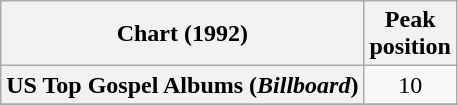<table class="wikitable sortable plainrowheaders">
<tr>
<th scope="col">Chart (1992)</th>
<th scope="col">Peak<br>position</th>
</tr>
<tr>
<th scope="row">US Top Gospel Albums (<em>Billboard</em>)</th>
<td align="center">10</td>
</tr>
<tr>
</tr>
</table>
